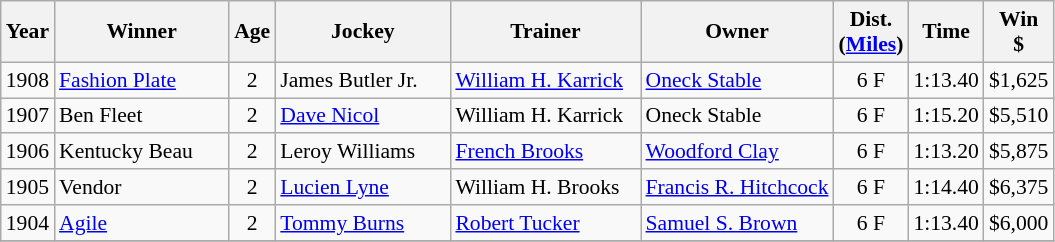<table class="wikitable sortable" style="font-size:90%">
<tr>
<th style="width:25px">Year<br></th>
<th style="width:110px">Winner<br></th>
<th style="width:20px">Age<br></th>
<th style="width:110px">Jockey<br></th>
<th style="width:120px">Trainer<br></th>
<th>Owner<br></th>
<th style="width:25px">Dist.<br> <span>(<a href='#'>Miles</a>)</span></th>
<th style="width:25px">Time<br></th>
<th style="width:25px">Win<br>$</th>
</tr>
<tr>
<td align=center>1908</td>
<td><a href='#'>Fashion Plate</a></td>
<td align=center>2</td>
<td>James Butler Jr.</td>
<td><a href='#'>William H. Karrick</a></td>
<td><a href='#'>Oneck Stable</a></td>
<td align=center>6 F</td>
<td>1:13.40</td>
<td>$1,625</td>
</tr>
<tr>
<td align=center>1907</td>
<td>Ben Fleet</td>
<td align=center>2</td>
<td><a href='#'>Dave Nicol</a></td>
<td>William H. Karrick</td>
<td>Oneck Stable</td>
<td align=center>6 F</td>
<td>1:15.20</td>
<td>$5,510</td>
</tr>
<tr>
<td align=center>1906</td>
<td>Kentucky Beau</td>
<td align=center>2</td>
<td>Leroy Williams</td>
<td><a href='#'>French Brooks</a></td>
<td><a href='#'>Woodford Clay</a></td>
<td align=center>6 F</td>
<td>1:13.20</td>
<td>$5,875</td>
</tr>
<tr>
<td align=center>1905</td>
<td>Vendor</td>
<td align=center>2</td>
<td><a href='#'>Lucien Lyne</a></td>
<td>William H. Brooks</td>
<td><a href='#'>Francis R. Hitchcock</a></td>
<td align=center>6 F</td>
<td>1:14.40</td>
<td>$6,375</td>
</tr>
<tr>
<td align=center>1904</td>
<td><a href='#'>Agile</a></td>
<td align=center>2</td>
<td><a href='#'>Tommy Burns</a></td>
<td><a href='#'>Robert Tucker</a></td>
<td><a href='#'>Samuel S. Brown</a></td>
<td align=center>6 F</td>
<td>1:13.40</td>
<td>$6,000</td>
</tr>
<tr>
</tr>
</table>
